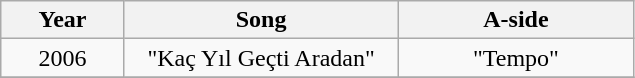<table class="wikitable">
<tr>
<th>Year</th>
<th>Song</th>
<th>A-side</th>
</tr>
<tr>
<td width="75" align="center" rowspan="1">2006</td>
<td width="175" align="center">"Kaç Yıl Geçti Aradan"</td>
<td width="150" align="center">"Tempo"</td>
</tr>
<tr>
</tr>
</table>
